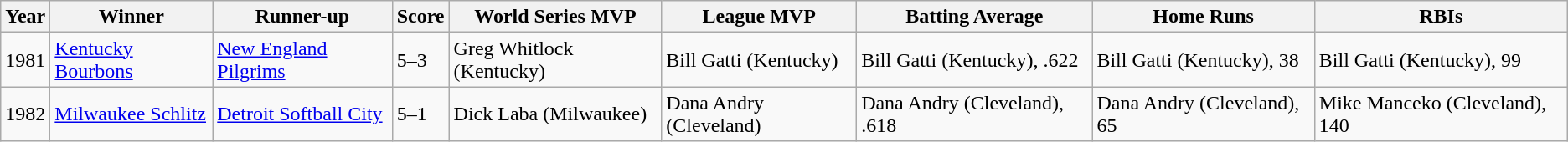<table class=wikitable>
<tr>
<th>Year</th>
<th>Winner</th>
<th>Runner-up</th>
<th>Score</th>
<th>World Series MVP</th>
<th>League MVP</th>
<th>Batting Average</th>
<th>Home Runs</th>
<th>RBIs</th>
</tr>
<tr>
<td>1981</td>
<td><a href='#'>Kentucky Bourbons</a></td>
<td><a href='#'>New England Pilgrims</a></td>
<td>5–3</td>
<td>Greg Whitlock (Kentucky)</td>
<td>Bill Gatti (Kentucky)</td>
<td>Bill Gatti (Kentucky), .622</td>
<td>Bill Gatti (Kentucky), 38</td>
<td>Bill Gatti (Kentucky), 99</td>
</tr>
<tr>
<td>1982</td>
<td><a href='#'>Milwaukee Schlitz</a></td>
<td><a href='#'>Detroit Softball City</a></td>
<td>5–1</td>
<td>Dick Laba (Milwaukee)</td>
<td>Dana Andry (Cleveland)</td>
<td>Dana Andry (Cleveland), .618</td>
<td>Dana Andry (Cleveland), 65</td>
<td>Mike Manceko (Cleveland), 140</td>
</tr>
</table>
